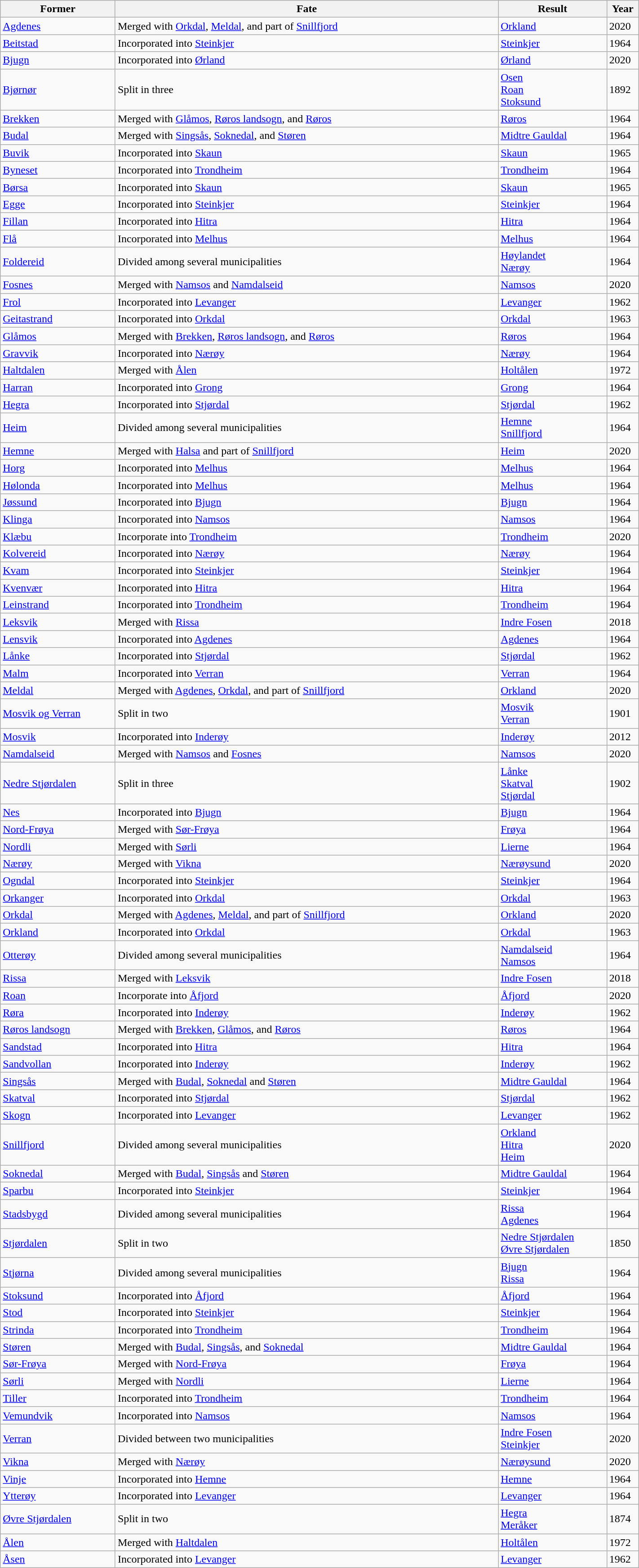<table class="wikitable sortable" width="75%">
<tr>
<th width="18%">Former</th>
<th width="60%" class="unsortable">Fate</th>
<th width="17%">Result</th>
<th width="5%">Year</th>
</tr>
<tr>
<td><a href='#'>Agdenes</a></td>
<td>Merged with <a href='#'>Orkdal</a>, <a href='#'>Meldal</a>, and part of <a href='#'>Snillfjord</a></td>
<td><a href='#'>Orkland</a></td>
<td>2020</td>
</tr>
<tr>
<td><a href='#'>Beitstad</a></td>
<td>Incorporated into <a href='#'>Steinkjer</a></td>
<td><a href='#'>Steinkjer</a></td>
<td>1964</td>
</tr>
<tr>
<td><a href='#'>Bjugn</a></td>
<td>Incorporated into <a href='#'>Ørland</a></td>
<td><a href='#'>Ørland</a></td>
<td>2020</td>
</tr>
<tr>
<td><a href='#'>Bjørnør</a></td>
<td>Split in three</td>
<td><a href='#'>Osen</a><br><a href='#'>Roan</a><br><a href='#'>Stoksund</a></td>
<td>1892</td>
</tr>
<tr>
<td><a href='#'>Brekken</a></td>
<td>Merged with <a href='#'>Glåmos</a>, <a href='#'>Røros landsogn</a>, and <a href='#'>Røros</a></td>
<td><a href='#'>Røros</a></td>
<td>1964</td>
</tr>
<tr>
<td><a href='#'>Budal</a></td>
<td>Merged with <a href='#'>Singsås</a>, <a href='#'>Soknedal</a>, and <a href='#'>Støren</a></td>
<td><a href='#'>Midtre Gauldal</a></td>
<td>1964</td>
</tr>
<tr>
<td><a href='#'>Buvik</a></td>
<td>Incorporated into <a href='#'>Skaun</a></td>
<td><a href='#'>Skaun</a></td>
<td>1965</td>
</tr>
<tr>
<td><a href='#'>Byneset</a></td>
<td>Incorporated into <a href='#'>Trondheim</a></td>
<td><a href='#'>Trondheim</a></td>
<td>1964</td>
</tr>
<tr>
<td><a href='#'>Børsa</a></td>
<td>Incorporated into <a href='#'>Skaun</a></td>
<td><a href='#'>Skaun</a></td>
<td>1965</td>
</tr>
<tr>
<td><a href='#'>Egge</a></td>
<td>Incorporated into <a href='#'>Steinkjer</a></td>
<td><a href='#'>Steinkjer</a></td>
<td>1964</td>
</tr>
<tr>
<td><a href='#'>Fillan</a></td>
<td>Incorporated into <a href='#'>Hitra</a></td>
<td><a href='#'>Hitra</a></td>
<td>1964</td>
</tr>
<tr>
<td><a href='#'>Flå</a></td>
<td>Incorporated into <a href='#'>Melhus</a></td>
<td><a href='#'>Melhus</a></td>
<td>1964</td>
</tr>
<tr>
<td><a href='#'>Foldereid</a></td>
<td>Divided among several municipalities</td>
<td><a href='#'>Høylandet</a><br><a href='#'>Nærøy</a></td>
<td>1964</td>
</tr>
<tr>
<td><a href='#'>Fosnes</a></td>
<td>Merged with <a href='#'>Namsos</a> and <a href='#'>Namdalseid</a></td>
<td><a href='#'>Namsos</a></td>
<td>2020</td>
</tr>
<tr>
<td><a href='#'>Frol</a></td>
<td>Incorporated into <a href='#'>Levanger</a></td>
<td><a href='#'>Levanger</a></td>
<td>1962</td>
</tr>
<tr>
<td><a href='#'>Geitastrand</a></td>
<td>Incorporated into <a href='#'>Orkdal</a></td>
<td><a href='#'>Orkdal</a></td>
<td>1963</td>
</tr>
<tr>
<td><a href='#'>Glåmos</a></td>
<td>Merged with <a href='#'>Brekken</a>, <a href='#'>Røros landsogn</a>, and <a href='#'>Røros</a></td>
<td><a href='#'>Røros</a></td>
<td>1964</td>
</tr>
<tr>
<td><a href='#'>Gravvik</a></td>
<td>Incorporated into <a href='#'>Nærøy</a></td>
<td><a href='#'>Nærøy</a></td>
<td>1964</td>
</tr>
<tr>
<td><a href='#'>Haltdalen</a></td>
<td>Merged with <a href='#'>Ålen</a></td>
<td><a href='#'>Holtålen</a></td>
<td>1972</td>
</tr>
<tr>
<td><a href='#'>Harran</a></td>
<td>Incorporated into <a href='#'>Grong</a></td>
<td><a href='#'>Grong</a></td>
<td>1964</td>
</tr>
<tr>
<td><a href='#'>Hegra</a></td>
<td>Incorporated into <a href='#'>Stjørdal</a></td>
<td><a href='#'>Stjørdal</a></td>
<td>1962</td>
</tr>
<tr>
<td><a href='#'>Heim</a></td>
<td>Divided among several municipalities</td>
<td><a href='#'>Hemne</a><br><a href='#'>Snillfjord</a></td>
<td>1964</td>
</tr>
<tr>
<td><a href='#'>Hemne</a></td>
<td>Merged with <a href='#'>Halsa</a> and part of <a href='#'>Snillfjord</a></td>
<td><a href='#'>Heim</a></td>
<td>2020</td>
</tr>
<tr>
<td><a href='#'>Horg</a></td>
<td>Incorporated into <a href='#'>Melhus</a></td>
<td><a href='#'>Melhus</a></td>
<td>1964</td>
</tr>
<tr>
<td><a href='#'>Hølonda</a></td>
<td>Incorporated into <a href='#'>Melhus</a></td>
<td><a href='#'>Melhus</a></td>
<td>1964</td>
</tr>
<tr>
<td><a href='#'>Jøssund</a></td>
<td>Incorporated into <a href='#'>Bjugn</a></td>
<td><a href='#'>Bjugn</a></td>
<td>1964</td>
</tr>
<tr>
<td><a href='#'>Klinga</a></td>
<td>Incorporated into <a href='#'>Namsos</a></td>
<td><a href='#'>Namsos</a></td>
<td>1964</td>
</tr>
<tr>
<td><a href='#'>Klæbu</a></td>
<td>Incorporate into <a href='#'>Trondheim</a></td>
<td><a href='#'>Trondheim</a></td>
<td>2020</td>
</tr>
<tr>
<td><a href='#'>Kolvereid</a></td>
<td>Incorporated into <a href='#'>Nærøy</a></td>
<td><a href='#'>Nærøy</a></td>
<td>1964</td>
</tr>
<tr>
<td><a href='#'>Kvam</a></td>
<td>Incorporated into <a href='#'>Steinkjer</a></td>
<td><a href='#'>Steinkjer</a></td>
<td>1964</td>
</tr>
<tr>
<td><a href='#'>Kvenvær</a></td>
<td>Incorporated into <a href='#'>Hitra</a></td>
<td><a href='#'>Hitra</a></td>
<td>1964</td>
</tr>
<tr>
<td><a href='#'>Leinstrand</a></td>
<td>Incorporated into <a href='#'>Trondheim</a></td>
<td><a href='#'>Trondheim</a></td>
<td>1964</td>
</tr>
<tr>
<td><a href='#'>Leksvik</a></td>
<td>Merged with <a href='#'>Rissa</a></td>
<td><a href='#'>Indre Fosen</a></td>
<td>2018</td>
</tr>
<tr>
<td><a href='#'>Lensvik</a></td>
<td>Incorporated into <a href='#'>Agdenes</a></td>
<td><a href='#'>Agdenes</a></td>
<td>1964</td>
</tr>
<tr>
<td><a href='#'>Lånke</a></td>
<td>Incorporated into <a href='#'>Stjørdal</a></td>
<td><a href='#'>Stjørdal</a></td>
<td>1962</td>
</tr>
<tr>
<td><a href='#'>Malm</a></td>
<td>Incorporated into <a href='#'>Verran</a></td>
<td><a href='#'>Verran</a></td>
<td>1964</td>
</tr>
<tr>
<td><a href='#'>Meldal</a></td>
<td>Merged with <a href='#'>Agdenes</a>, <a href='#'>Orkdal</a>, and part of <a href='#'>Snillfjord</a></td>
<td><a href='#'>Orkland</a></td>
<td>2020</td>
</tr>
<tr>
<td><a href='#'>Mosvik og Verran</a></td>
<td>Split in two</td>
<td><a href='#'>Mosvik</a><br><a href='#'>Verran</a></td>
<td>1901</td>
</tr>
<tr>
<td><a href='#'>Mosvik</a></td>
<td>Incorporated into <a href='#'>Inderøy</a></td>
<td><a href='#'>Inderøy</a></td>
<td>2012</td>
</tr>
<tr>
<td><a href='#'>Namdalseid</a></td>
<td>Merged with <a href='#'>Namsos</a> and <a href='#'>Fosnes</a></td>
<td><a href='#'>Namsos</a></td>
<td>2020</td>
</tr>
<tr>
<td><a href='#'>Nedre Stjørdalen</a></td>
<td>Split in three</td>
<td><a href='#'>Lånke</a><br><a href='#'>Skatval</a><br><a href='#'>Stjørdal</a></td>
<td>1902</td>
</tr>
<tr>
<td><a href='#'>Nes</a></td>
<td>Incorporated into <a href='#'>Bjugn</a></td>
<td><a href='#'>Bjugn</a></td>
<td>1964</td>
</tr>
<tr>
<td><a href='#'>Nord-Frøya</a></td>
<td>Merged with <a href='#'>Sør-Frøya</a></td>
<td><a href='#'>Frøya</a></td>
<td>1964</td>
</tr>
<tr>
<td><a href='#'>Nordli</a></td>
<td>Merged with <a href='#'>Sørli</a></td>
<td><a href='#'>Lierne</a></td>
<td>1964</td>
</tr>
<tr>
<td><a href='#'>Nærøy</a></td>
<td>Merged with <a href='#'>Vikna</a></td>
<td><a href='#'>Nærøysund</a></td>
<td>2020</td>
</tr>
<tr>
<td><a href='#'>Ogndal</a></td>
<td>Incorporated into <a href='#'>Steinkjer</a></td>
<td><a href='#'>Steinkjer</a></td>
<td>1964</td>
</tr>
<tr>
<td><a href='#'>Orkanger</a></td>
<td>Incorporated into <a href='#'>Orkdal</a></td>
<td><a href='#'>Orkdal</a></td>
<td>1963</td>
</tr>
<tr>
<td><a href='#'>Orkdal</a></td>
<td>Merged with <a href='#'>Agdenes</a>, <a href='#'>Meldal</a>, and part of <a href='#'>Snillfjord</a></td>
<td><a href='#'>Orkland</a></td>
<td>2020</td>
</tr>
<tr>
<td><a href='#'>Orkland</a></td>
<td>Incorporated into <a href='#'>Orkdal</a></td>
<td><a href='#'>Orkdal</a></td>
<td>1963</td>
</tr>
<tr>
<td><a href='#'>Otterøy</a></td>
<td>Divided among several municipalities</td>
<td><a href='#'>Namdalseid</a><br><a href='#'>Namsos</a></td>
<td>1964</td>
</tr>
<tr>
<td><a href='#'>Rissa</a></td>
<td>Merged with <a href='#'>Leksvik</a></td>
<td><a href='#'>Indre Fosen</a></td>
<td>2018</td>
</tr>
<tr>
<td><a href='#'>Roan</a></td>
<td>Incorporate into <a href='#'>Åfjord</a></td>
<td><a href='#'>Åfjord</a></td>
<td>2020</td>
</tr>
<tr>
<td><a href='#'>Røra</a></td>
<td>Incorporated into <a href='#'>Inderøy</a></td>
<td><a href='#'>Inderøy</a></td>
<td>1962</td>
</tr>
<tr>
<td><a href='#'>Røros landsogn</a></td>
<td>Merged with <a href='#'>Brekken</a>, <a href='#'>Glåmos</a>, and <a href='#'>Røros</a></td>
<td><a href='#'>Røros</a></td>
<td>1964</td>
</tr>
<tr>
<td><a href='#'>Sandstad</a></td>
<td>Incorporated into <a href='#'>Hitra</a></td>
<td><a href='#'>Hitra</a></td>
<td>1964</td>
</tr>
<tr>
<td><a href='#'>Sandvollan</a></td>
<td>Incorporated into <a href='#'>Inderøy</a></td>
<td><a href='#'>Inderøy</a></td>
<td>1962</td>
</tr>
<tr>
<td><a href='#'>Singsås</a></td>
<td>Merged with <a href='#'>Budal</a>, <a href='#'>Soknedal</a> and <a href='#'>Støren</a></td>
<td><a href='#'>Midtre Gauldal</a></td>
<td>1964</td>
</tr>
<tr>
<td><a href='#'>Skatval</a></td>
<td>Incorporated into <a href='#'>Stjørdal</a></td>
<td><a href='#'>Stjørdal</a></td>
<td>1962</td>
</tr>
<tr>
<td><a href='#'>Skogn</a></td>
<td>Incorporated into <a href='#'>Levanger</a></td>
<td><a href='#'>Levanger</a></td>
<td>1962</td>
</tr>
<tr>
<td><a href='#'>Snillfjord</a></td>
<td>Divided among several municipalities</td>
<td><a href='#'>Orkland</a><br><a href='#'>Hitra</a><br><a href='#'>Heim</a></td>
<td>2020</td>
</tr>
<tr>
<td><a href='#'>Soknedal</a></td>
<td>Merged with <a href='#'>Budal</a>, <a href='#'>Singsås</a> and <a href='#'>Støren</a></td>
<td><a href='#'>Midtre Gauldal</a></td>
<td>1964</td>
</tr>
<tr>
<td><a href='#'>Sparbu</a></td>
<td>Incorporated into <a href='#'>Steinkjer</a></td>
<td><a href='#'>Steinkjer</a></td>
<td>1964</td>
</tr>
<tr>
<td><a href='#'>Stadsbygd</a></td>
<td>Divided among several municipalities</td>
<td><a href='#'>Rissa</a><br><a href='#'>Agdenes</a></td>
<td>1964</td>
</tr>
<tr>
<td><a href='#'>Stjørdalen</a></td>
<td>Split in two</td>
<td><a href='#'>Nedre Stjørdalen</a><br><a href='#'>Øvre Stjørdalen</a></td>
<td>1850</td>
</tr>
<tr>
<td><a href='#'>Stjørna</a></td>
<td>Divided among several municipalities</td>
<td><a href='#'>Bjugn</a><br><a href='#'>Rissa</a></td>
<td>1964</td>
</tr>
<tr>
<td><a href='#'>Stoksund</a></td>
<td>Incorporated into <a href='#'>Åfjord</a></td>
<td><a href='#'>Åfjord</a></td>
<td>1964</td>
</tr>
<tr>
<td><a href='#'>Stod</a></td>
<td>Incorporated into <a href='#'>Steinkjer</a></td>
<td><a href='#'>Steinkjer</a></td>
<td>1964</td>
</tr>
<tr>
<td><a href='#'>Strinda</a></td>
<td>Incorporated into <a href='#'>Trondheim</a></td>
<td><a href='#'>Trondheim</a></td>
<td>1964</td>
</tr>
<tr>
<td><a href='#'>Støren</a></td>
<td>Merged with <a href='#'>Budal</a>, <a href='#'>Singsås</a>, and <a href='#'>Soknedal</a></td>
<td><a href='#'>Midtre Gauldal</a></td>
<td>1964</td>
</tr>
<tr>
<td><a href='#'>Sør-Frøya</a></td>
<td>Merged with <a href='#'>Nord-Frøya</a></td>
<td><a href='#'>Frøya</a></td>
<td>1964</td>
</tr>
<tr>
<td><a href='#'>Sørli</a></td>
<td>Merged with <a href='#'>Nordli</a></td>
<td><a href='#'>Lierne</a></td>
<td>1964</td>
</tr>
<tr>
<td><a href='#'>Tiller</a></td>
<td>Incorporated into <a href='#'>Trondheim</a></td>
<td><a href='#'>Trondheim</a></td>
<td>1964</td>
</tr>
<tr>
<td><a href='#'>Vemundvik</a></td>
<td>Incorporated into <a href='#'>Namsos</a></td>
<td><a href='#'>Namsos</a></td>
<td>1964</td>
</tr>
<tr>
<td><a href='#'>Verran</a></td>
<td>Divided between two municipalities</td>
<td><a href='#'>Indre Fosen</a> <br> <a href='#'>Steinkjer</a></td>
<td>2020</td>
</tr>
<tr>
<td><a href='#'>Vikna</a></td>
<td>Merged with <a href='#'>Nærøy</a></td>
<td><a href='#'>Nærøysund</a></td>
<td>2020</td>
</tr>
<tr>
<td><a href='#'>Vinje</a></td>
<td>Incorporated into <a href='#'>Hemne</a></td>
<td><a href='#'>Hemne</a></td>
<td>1964</td>
</tr>
<tr>
<td><a href='#'>Ytterøy</a></td>
<td>Incorporated into <a href='#'>Levanger</a></td>
<td><a href='#'>Levanger</a></td>
<td>1964</td>
</tr>
<tr>
<td><a href='#'>Øvre Stjørdalen</a></td>
<td>Split in two</td>
<td><a href='#'>Hegra</a><br><a href='#'>Meråker</a></td>
<td>1874</td>
</tr>
<tr>
<td><a href='#'>Ålen</a></td>
<td>Merged with <a href='#'>Haltdalen</a></td>
<td><a href='#'>Holtålen</a></td>
<td>1972</td>
</tr>
<tr>
<td><a href='#'>Åsen</a></td>
<td>Incorporated into <a href='#'>Levanger</a></td>
<td><a href='#'>Levanger</a></td>
<td>1962</td>
</tr>
</table>
